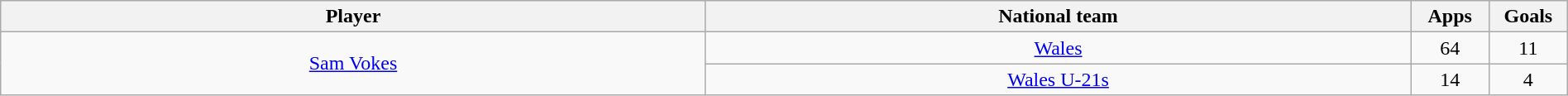<table class="wikitable" style="text-align:center" width=100%>
<tr>
<th width=45%>Player</th>
<th width=45%>National team</th>
<th width=5%>Apps</th>
<th width=5%>Goals</th>
</tr>
<tr>
<td rowspan="2"> <a href='#'>Sam Vokes</a></td>
<td><a href='#'>Wales</a></td>
<td>64</td>
<td>11</td>
</tr>
<tr>
<td><a href='#'>Wales U-21s</a></td>
<td>14</td>
<td>4</td>
</tr>
</table>
